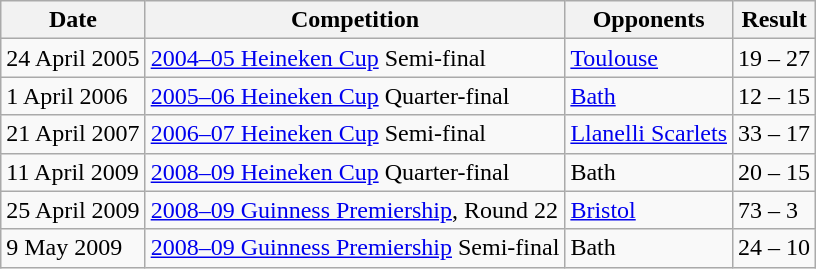<table class="wikitable">
<tr>
<th>Date</th>
<th>Competition</th>
<th>Opponents</th>
<th>Result</th>
</tr>
<tr>
<td>24 April 2005</td>
<td><a href='#'>2004–05 Heineken Cup</a> Semi-final</td>
<td><a href='#'>Toulouse</a></td>
<td>19 – 27</td>
</tr>
<tr>
<td>1 April 2006</td>
<td><a href='#'>2005–06 Heineken Cup</a> Quarter-final</td>
<td><a href='#'>Bath</a></td>
<td>12 – 15</td>
</tr>
<tr>
<td>21 April 2007</td>
<td><a href='#'>2006–07 Heineken Cup</a> Semi-final</td>
<td><a href='#'>Llanelli Scarlets</a></td>
<td>33 – 17</td>
</tr>
<tr>
<td>11 April 2009</td>
<td><a href='#'>2008–09 Heineken Cup</a> Quarter-final</td>
<td>Bath</td>
<td>20 – 15</td>
</tr>
<tr>
<td>25 April 2009</td>
<td><a href='#'>2008–09 Guinness Premiership</a>, Round 22</td>
<td><a href='#'>Bristol</a></td>
<td>73 – 3</td>
</tr>
<tr>
<td>9 May 2009</td>
<td><a href='#'>2008–09 Guinness Premiership</a> Semi-final</td>
<td>Bath</td>
<td>24 – 10</td>
</tr>
</table>
